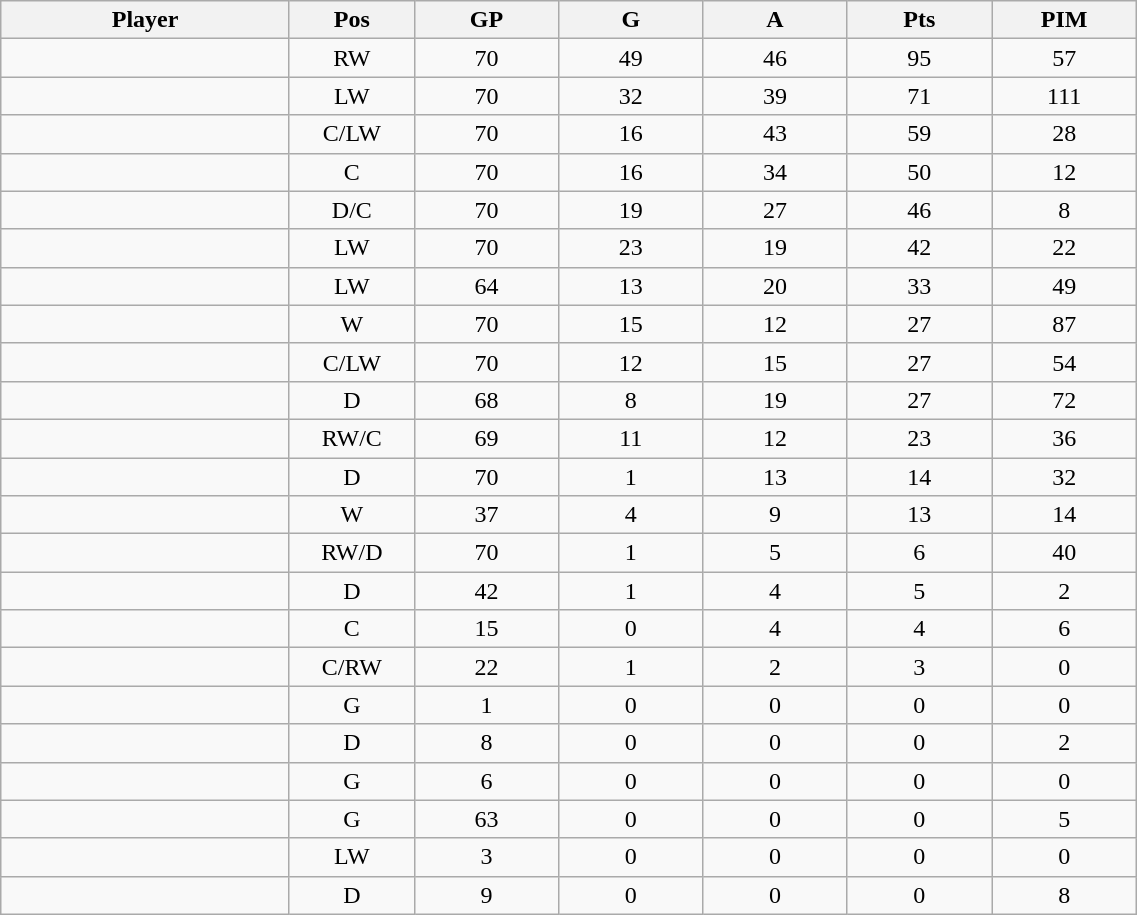<table class="wikitable sortable" width="60%">
<tr ALIGN="center">
<th bgcolor="#DDDDFF" width="10%">Player</th>
<th bgcolor="#DDDDFF" width="3%" title="Position">Pos</th>
<th bgcolor="#DDDDFF" width="5%" title="Games played">GP</th>
<th bgcolor="#DDDDFF" width="5%" title="Goals">G</th>
<th bgcolor="#DDDDFF" width="5%" title="Assists">A</th>
<th bgcolor="#DDDDFF" width="5%" title="Points">Pts</th>
<th bgcolor="#DDDDFF" width="5%" title="Penalties in Minutes">PIM</th>
</tr>
<tr align="center">
<td align="right"></td>
<td>RW</td>
<td>70</td>
<td>49</td>
<td>46</td>
<td>95</td>
<td>57</td>
</tr>
<tr align="center">
<td align="right"></td>
<td>LW</td>
<td>70</td>
<td>32</td>
<td>39</td>
<td>71</td>
<td>111</td>
</tr>
<tr align="center">
<td align="right"></td>
<td>C/LW</td>
<td>70</td>
<td>16</td>
<td>43</td>
<td>59</td>
<td>28</td>
</tr>
<tr align="center">
<td align="right"></td>
<td>C</td>
<td>70</td>
<td>16</td>
<td>34</td>
<td>50</td>
<td>12</td>
</tr>
<tr align="center">
<td align="right"></td>
<td>D/C</td>
<td>70</td>
<td>19</td>
<td>27</td>
<td>46</td>
<td>8</td>
</tr>
<tr align="center">
<td align="right"></td>
<td>LW</td>
<td>70</td>
<td>23</td>
<td>19</td>
<td>42</td>
<td>22</td>
</tr>
<tr align="center">
<td align="right"></td>
<td>LW</td>
<td>64</td>
<td>13</td>
<td>20</td>
<td>33</td>
<td>49</td>
</tr>
<tr align="center">
<td align="right"></td>
<td>W</td>
<td>70</td>
<td>15</td>
<td>12</td>
<td>27</td>
<td>87</td>
</tr>
<tr align="center">
<td align="right"></td>
<td>C/LW</td>
<td>70</td>
<td>12</td>
<td>15</td>
<td>27</td>
<td>54</td>
</tr>
<tr align="center">
<td align="right"></td>
<td>D</td>
<td>68</td>
<td>8</td>
<td>19</td>
<td>27</td>
<td>72</td>
</tr>
<tr align="center">
<td align="right"></td>
<td>RW/C</td>
<td>69</td>
<td>11</td>
<td>12</td>
<td>23</td>
<td>36</td>
</tr>
<tr align="center">
<td align="right"></td>
<td>D</td>
<td>70</td>
<td>1</td>
<td>13</td>
<td>14</td>
<td>32</td>
</tr>
<tr align="center">
<td align="right"></td>
<td>W</td>
<td>37</td>
<td>4</td>
<td>9</td>
<td>13</td>
<td>14</td>
</tr>
<tr align="center">
<td align="right"></td>
<td>RW/D</td>
<td>70</td>
<td>1</td>
<td>5</td>
<td>6</td>
<td>40</td>
</tr>
<tr align="center">
<td align="right"></td>
<td>D</td>
<td>42</td>
<td>1</td>
<td>4</td>
<td>5</td>
<td>2</td>
</tr>
<tr align="center">
<td align="right"></td>
<td>C</td>
<td>15</td>
<td>0</td>
<td>4</td>
<td>4</td>
<td>6</td>
</tr>
<tr align="center">
<td align="right"></td>
<td>C/RW</td>
<td>22</td>
<td>1</td>
<td>2</td>
<td>3</td>
<td>0</td>
</tr>
<tr align="center">
<td align="right"></td>
<td>G</td>
<td>1</td>
<td>0</td>
<td>0</td>
<td>0</td>
<td>0</td>
</tr>
<tr align="center">
<td align="right"></td>
<td>D</td>
<td>8</td>
<td>0</td>
<td>0</td>
<td>0</td>
<td>2</td>
</tr>
<tr align="center">
<td align="right"></td>
<td>G</td>
<td>6</td>
<td>0</td>
<td>0</td>
<td>0</td>
<td>0</td>
</tr>
<tr align="center">
<td align="right"></td>
<td>G</td>
<td>63</td>
<td>0</td>
<td>0</td>
<td>0</td>
<td>5</td>
</tr>
<tr align="center">
<td align="right"></td>
<td>LW</td>
<td>3</td>
<td>0</td>
<td>0</td>
<td>0</td>
<td>0</td>
</tr>
<tr align="center">
<td align="right"></td>
<td>D</td>
<td>9</td>
<td>0</td>
<td>0</td>
<td>0</td>
<td>8</td>
</tr>
</table>
